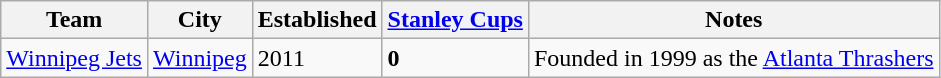<table class="wikitable">
<tr>
<th>Team</th>
<th>City</th>
<th>Established</th>
<th><a href='#'>Stanley Cups</a></th>
<th>Notes</th>
</tr>
<tr>
<td><a href='#'>Winnipeg Jets</a></td>
<td><a href='#'>Winnipeg</a></td>
<td>2011</td>
<td><strong>0</strong></td>
<td>Founded in 1999 as the <a href='#'>Atlanta Thrashers</a></td>
</tr>
</table>
